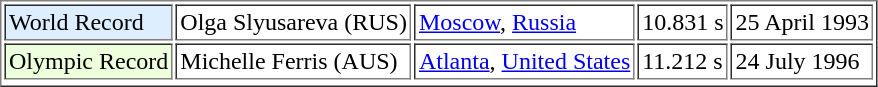<table border = "1" Cellpadding = "2">
<tr>
<td !align="left" bgcolor = "ddeeff">World Record</td>
<td>Olga Slyusareva (RUS)</td>
<td><a href='#'>Moscow</a>, <a href='#'>Russia</a></td>
<td>10.831 s</td>
<td>25 April 1993</td>
</tr>
<tr>
<td !align="left" bgcolor = "eeffdd">Olympic Record</td>
<td>Michelle Ferris (AUS)</td>
<td><a href='#'>Atlanta</a>, <a href='#'>United States</a></td>
<td>11.212 s</td>
<td>24 July 1996</td>
</tr>
<tr>
</tr>
</table>
